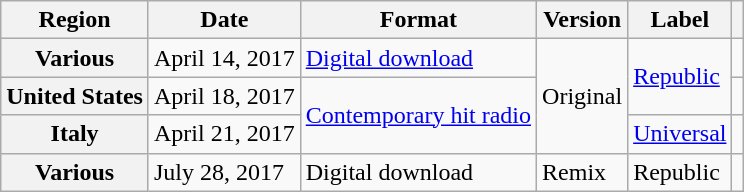<table class="wikitable plainrowheaders">
<tr>
<th scope="row">Region</th>
<th scope="row">Date</th>
<th scope="row">Format</th>
<th scope="row">Version</th>
<th scope="row">Label</th>
<th scope="row"></th>
</tr>
<tr>
<th scope="row">Various</th>
<td>April 14, 2017</td>
<td><a href='#'>Digital download</a></td>
<td rowspan="3">Original</td>
<td rowspan="2"><a href='#'>Republic</a></td>
<td></td>
</tr>
<tr>
<th scope="row">United States</th>
<td>April 18, 2017</td>
<td rowspan="2"><a href='#'>Contemporary hit radio</a></td>
<td></td>
</tr>
<tr>
<th scope="row">Italy</th>
<td>April 21, 2017</td>
<td><a href='#'>Universal</a></td>
<td></td>
</tr>
<tr>
<th scope="row">Various</th>
<td>July 28, 2017</td>
<td>Digital download</td>
<td>Remix</td>
<td>Republic</td>
<td></td>
</tr>
</table>
